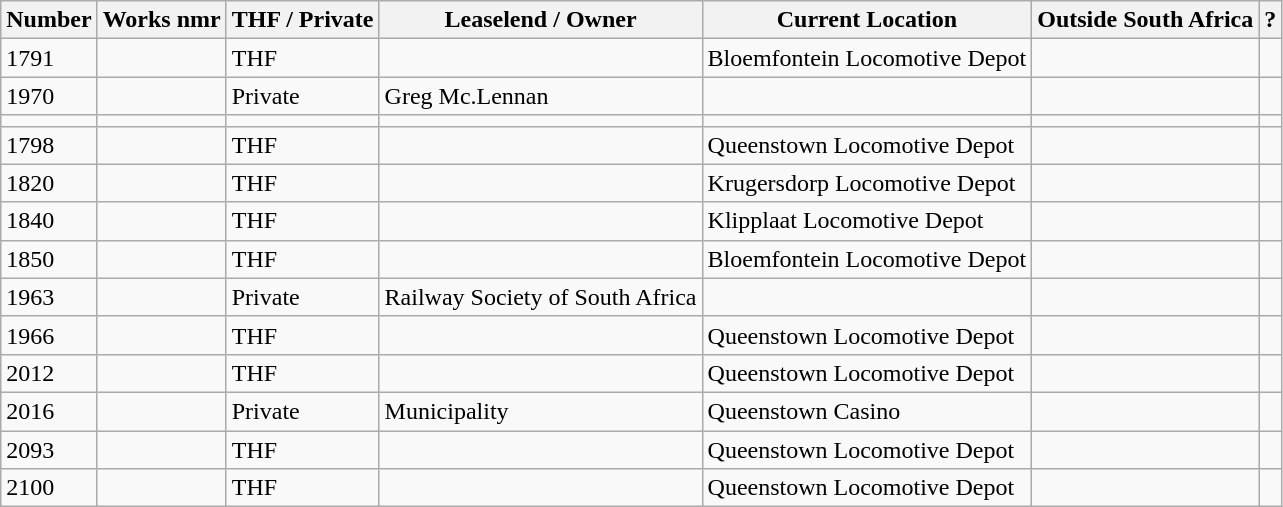<table class="wikitable">
<tr>
<th>Number</th>
<th>Works nmr</th>
<th>THF / Private</th>
<th>Leaselend / Owner</th>
<th>Current Location</th>
<th>Outside South Africa</th>
<th>?</th>
</tr>
<tr>
<td>1791</td>
<td></td>
<td>THF</td>
<td></td>
<td>Bloemfontein Locomotive Depot</td>
<td></td>
<td></td>
</tr>
<tr>
<td>1970</td>
<td></td>
<td>Private</td>
<td>Greg Mc.Lennan</td>
<td></td>
<td></td>
<td></td>
</tr>
<tr>
<td></td>
<td></td>
<td></td>
<td></td>
<td></td>
<td></td>
<td></td>
</tr>
<tr>
<td>1798</td>
<td></td>
<td>THF</td>
<td></td>
<td>Queenstown Locomotive Depot</td>
<td></td>
<td></td>
</tr>
<tr>
<td>1820</td>
<td></td>
<td>THF</td>
<td></td>
<td>Krugersdorp Locomotive Depot</td>
<td></td>
<td></td>
</tr>
<tr>
<td>1840</td>
<td></td>
<td>THF</td>
<td></td>
<td>Klipplaat Locomotive Depot</td>
<td></td>
<td></td>
</tr>
<tr>
<td>1850</td>
<td></td>
<td>THF</td>
<td></td>
<td>Bloemfontein Locomotive Depot</td>
<td></td>
<td></td>
</tr>
<tr>
<td>1963</td>
<td></td>
<td>Private</td>
<td>Railway Society of South Africa</td>
<td></td>
<td></td>
<td></td>
</tr>
<tr>
<td>1966</td>
<td></td>
<td>THF</td>
<td></td>
<td>Queenstown Locomotive Depot</td>
<td></td>
<td></td>
</tr>
<tr>
<td>2012</td>
<td></td>
<td>THF</td>
<td></td>
<td>Queenstown Locomotive Depot</td>
<td></td>
<td></td>
</tr>
<tr>
<td>2016</td>
<td></td>
<td>Private</td>
<td>Municipality</td>
<td>Queenstown Casino</td>
<td></td>
<td></td>
</tr>
<tr>
<td>2093</td>
<td></td>
<td>THF</td>
<td></td>
<td>Queenstown Locomotive Depot</td>
<td></td>
<td></td>
</tr>
<tr>
<td>2100</td>
<td></td>
<td>THF</td>
<td></td>
<td>Queenstown Locomotive Depot</td>
<td></td>
<td></td>
</tr>
</table>
